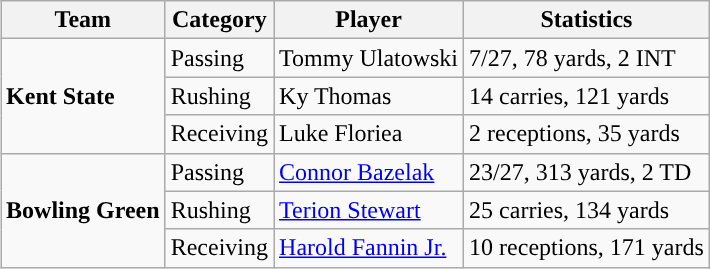<table class="wikitable" style="float: right;">
<tr>
<th>Team</th>
<th>Category</th>
<th>Player</th>
<th>Statistics</th>
</tr>
<tr>
<td rowspan=3><strong>Kent State</strong></td>
<td>Passing</td>
<td>Tommy Ulatowski</td>
<td>7/27, 78 yards, 2 INT</td>
</tr>
<tr>
<td>Rushing</td>
<td>Ky Thomas</td>
<td>14 carries, 121 yards</td>
</tr>
<tr>
<td>Receiving</td>
<td>Luke Floriea</td>
<td>2 receptions, 35 yards</td>
</tr>
<tr>
<td rowspan=3><strong>Bowling Green</strong></td>
<td>Passing</td>
<td><a href='#'>Connor Bazelak</a></td>
<td>23/27, 313 yards, 2 TD</td>
</tr>
<tr>
<td>Rushing</td>
<td><a href='#'>Terion Stewart</a></td>
<td>25 carries, 134 yards</td>
</tr>
<tr>
<td>Receiving</td>
<td><a href='#'>Harold Fannin Jr.</a></td>
<td>10 receptions, 171 yards</td>
</tr>
</table>
